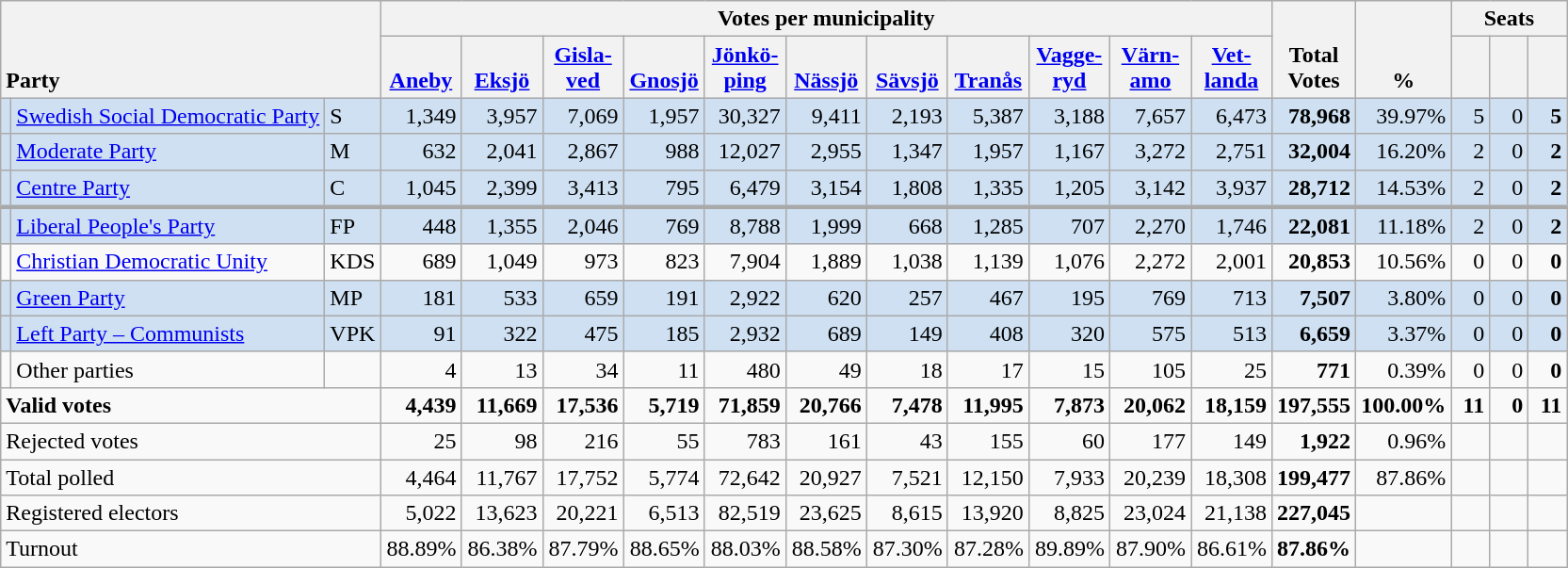<table class="wikitable" border="1" style="text-align:right;">
<tr>
<th style="text-align:left;" valign=bottom rowspan=2 colspan=3>Party</th>
<th colspan=11>Votes per municipality</th>
<th align=center valign=bottom rowspan=2 width="50">Total Votes</th>
<th align=center valign=bottom rowspan=2 width="50">%</th>
<th colspan=3>Seats</th>
</tr>
<tr>
<th align=center valign=bottom width="50"><a href='#'>Aneby</a></th>
<th align=center valign=bottom width="50"><a href='#'>Eksjö</a></th>
<th align=center valign=bottom width="50"><a href='#'>Gisla- ved</a></th>
<th align=center valign=bottom width="50"><a href='#'>Gnosjö</a></th>
<th align=center valign=bottom width="50"><a href='#'>Jönkö- ping</a></th>
<th align=center valign=bottom width="50"><a href='#'>Nässjö</a></th>
<th align=center valign=bottom width="50"><a href='#'>Sävsjö</a></th>
<th align=center valign=bottom width="50"><a href='#'>Tranås</a></th>
<th align=center valign=bottom width="50"><a href='#'>Vagge- ryd</a></th>
<th align=center valign=bottom width="50"><a href='#'>Värn- amo</a></th>
<th align=center valign=bottom width="50"><a href='#'>Vet- landa</a></th>
<th align=center valign=bottom width="20"><small></small></th>
<th align=center valign=bottom width="20"><small><a href='#'></a></small></th>
<th align=center valign=bottom width="20"><small></small></th>
</tr>
<tr style="background:#CEE0F2;">
<td></td>
<td align=left style="white-space: nowrap;"><a href='#'>Swedish Social Democratic Party</a></td>
<td align=left>S</td>
<td>1,349</td>
<td>3,957</td>
<td>7,069</td>
<td>1,957</td>
<td>30,327</td>
<td>9,411</td>
<td>2,193</td>
<td>5,387</td>
<td>3,188</td>
<td>7,657</td>
<td>6,473</td>
<td><strong>78,968</strong></td>
<td>39.97%</td>
<td>5</td>
<td>0</td>
<td><strong>5</strong></td>
</tr>
<tr style="background:#CEE0F2;">
<td></td>
<td align=left><a href='#'>Moderate Party</a></td>
<td align=left>M</td>
<td>632</td>
<td>2,041</td>
<td>2,867</td>
<td>988</td>
<td>12,027</td>
<td>2,955</td>
<td>1,347</td>
<td>1,957</td>
<td>1,167</td>
<td>3,272</td>
<td>2,751</td>
<td><strong>32,004</strong></td>
<td>16.20%</td>
<td>2</td>
<td>0</td>
<td><strong>2</strong></td>
</tr>
<tr style="background:#CEE0F2;">
<td></td>
<td align=left><a href='#'>Centre Party</a></td>
<td align=left>C</td>
<td>1,045</td>
<td>2,399</td>
<td>3,413</td>
<td>795</td>
<td>6,479</td>
<td>3,154</td>
<td>1,808</td>
<td>1,335</td>
<td>1,205</td>
<td>3,142</td>
<td>3,937</td>
<td><strong>28,712</strong></td>
<td>14.53%</td>
<td>2</td>
<td>0</td>
<td><strong>2</strong></td>
</tr>
<tr style="background:#CEE0F2; border-top:3px solid darkgray;">
<td></td>
<td align=left><a href='#'>Liberal People's Party</a></td>
<td align=left>FP</td>
<td>448</td>
<td>1,355</td>
<td>2,046</td>
<td>769</td>
<td>8,788</td>
<td>1,999</td>
<td>668</td>
<td>1,285</td>
<td>707</td>
<td>2,270</td>
<td>1,746</td>
<td><strong>22,081</strong></td>
<td>11.18%</td>
<td>2</td>
<td>0</td>
<td><strong>2</strong></td>
</tr>
<tr>
<td></td>
<td align=left><a href='#'>Christian Democratic Unity</a></td>
<td align=left>KDS</td>
<td>689</td>
<td>1,049</td>
<td>973</td>
<td>823</td>
<td>7,904</td>
<td>1,889</td>
<td>1,038</td>
<td>1,139</td>
<td>1,076</td>
<td>2,272</td>
<td>2,001</td>
<td><strong>20,853</strong></td>
<td>10.56%</td>
<td>0</td>
<td>0</td>
<td><strong>0</strong></td>
</tr>
<tr style="background:#CEE0F2;">
<td></td>
<td align=left><a href='#'>Green Party</a></td>
<td align=left>MP</td>
<td>181</td>
<td>533</td>
<td>659</td>
<td>191</td>
<td>2,922</td>
<td>620</td>
<td>257</td>
<td>467</td>
<td>195</td>
<td>769</td>
<td>713</td>
<td><strong>7,507</strong></td>
<td>3.80%</td>
<td>0</td>
<td>0</td>
<td><strong>0</strong></td>
</tr>
<tr style="background:#CEE0F2;">
<td></td>
<td align=left><a href='#'>Left Party – Communists</a></td>
<td align=left>VPK</td>
<td>91</td>
<td>322</td>
<td>475</td>
<td>185</td>
<td>2,932</td>
<td>689</td>
<td>149</td>
<td>408</td>
<td>320</td>
<td>575</td>
<td>513</td>
<td><strong>6,659</strong></td>
<td>3.37%</td>
<td>0</td>
<td>0</td>
<td><strong>0</strong></td>
</tr>
<tr>
<td></td>
<td align=left>Other parties</td>
<td></td>
<td>4</td>
<td>13</td>
<td>34</td>
<td>11</td>
<td>480</td>
<td>49</td>
<td>18</td>
<td>17</td>
<td>15</td>
<td>105</td>
<td>25</td>
<td><strong>771</strong></td>
<td>0.39%</td>
<td>0</td>
<td>0</td>
<td><strong>0</strong></td>
</tr>
<tr style="font-weight:bold">
<td align=left colspan=3>Valid votes</td>
<td>4,439</td>
<td>11,669</td>
<td>17,536</td>
<td>5,719</td>
<td>71,859</td>
<td>20,766</td>
<td>7,478</td>
<td>11,995</td>
<td>7,873</td>
<td>20,062</td>
<td>18,159</td>
<td>197,555</td>
<td>100.00%</td>
<td>11</td>
<td>0</td>
<td>11</td>
</tr>
<tr>
<td align=left colspan=3>Rejected votes</td>
<td>25</td>
<td>98</td>
<td>216</td>
<td>55</td>
<td>783</td>
<td>161</td>
<td>43</td>
<td>155</td>
<td>60</td>
<td>177</td>
<td>149</td>
<td><strong>1,922</strong></td>
<td>0.96%</td>
<td></td>
<td></td>
<td></td>
</tr>
<tr>
<td align=left colspan=3>Total polled</td>
<td>4,464</td>
<td>11,767</td>
<td>17,752</td>
<td>5,774</td>
<td>72,642</td>
<td>20,927</td>
<td>7,521</td>
<td>12,150</td>
<td>7,933</td>
<td>20,239</td>
<td>18,308</td>
<td><strong>199,477</strong></td>
<td>87.86%</td>
<td></td>
<td></td>
<td></td>
</tr>
<tr>
<td align=left colspan=3>Registered electors</td>
<td>5,022</td>
<td>13,623</td>
<td>20,221</td>
<td>6,513</td>
<td>82,519</td>
<td>23,625</td>
<td>8,615</td>
<td>13,920</td>
<td>8,825</td>
<td>23,024</td>
<td>21,138</td>
<td><strong>227,045</strong></td>
<td></td>
<td></td>
<td></td>
<td></td>
</tr>
<tr>
<td align=left colspan=3>Turnout</td>
<td>88.89%</td>
<td>86.38%</td>
<td>87.79%</td>
<td>88.65%</td>
<td>88.03%</td>
<td>88.58%</td>
<td>87.30%</td>
<td>87.28%</td>
<td>89.89%</td>
<td>87.90%</td>
<td>86.61%</td>
<td><strong>87.86%</strong></td>
<td></td>
<td></td>
<td></td>
<td></td>
</tr>
</table>
